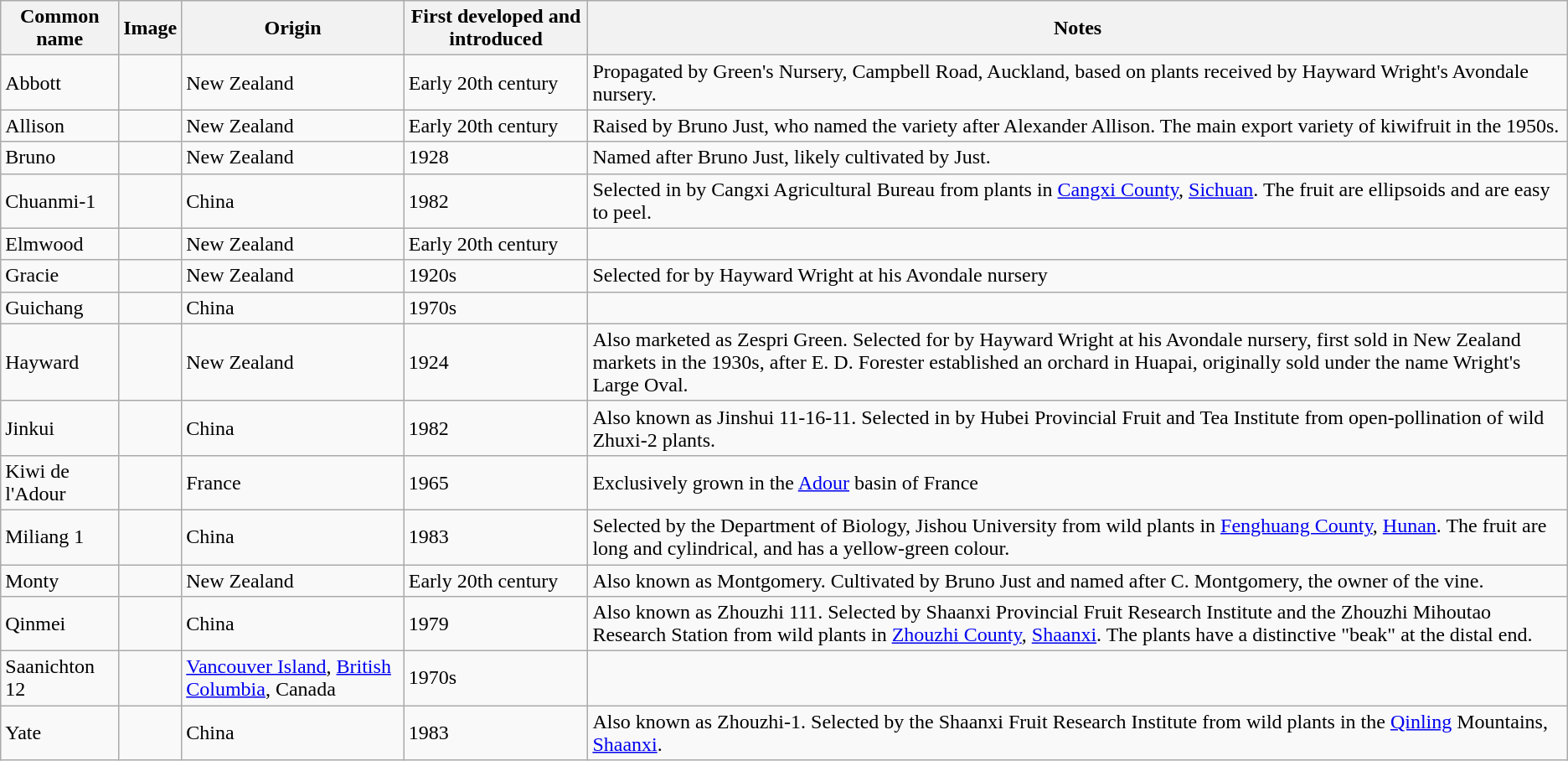<table class="wikitable sortable">
<tr>
<th>Common name</th>
<th>Image</th>
<th>Origin</th>
<th>First developed and introduced</th>
<th>Notes</th>
</tr>
<tr>
<td>Abbott</td>
<td></td>
<td>New Zealand</td>
<td>Early 20th century</td>
<td>Propagated by Green's Nursery, Campbell Road, Auckland, based on plants received by Hayward Wright's Avondale nursery.</td>
</tr>
<tr>
<td>Allison</td>
<td></td>
<td>New Zealand</td>
<td>Early 20th century</td>
<td>Raised by Bruno Just, who named the variety after Alexander Allison. The main export variety of kiwifruit in the 1950s.</td>
</tr>
<tr>
<td>Bruno</td>
<td></td>
<td>New Zealand</td>
<td>1928</td>
<td>Named after Bruno Just, likely cultivated by Just.</td>
</tr>
<tr>
<td>Chuanmi-1</td>
<td></td>
<td>China</td>
<td>1982</td>
<td>Selected in by Cangxi Agricultural Bureau from plants in <a href='#'>Cangxi County</a>, <a href='#'>Sichuan</a>. The fruit are ellipsoids and are easy to peel.</td>
</tr>
<tr>
<td>Elmwood</td>
<td></td>
<td>New Zealand</td>
<td>Early 20th century</td>
<td></td>
</tr>
<tr>
<td>Gracie</td>
<td></td>
<td>New Zealand</td>
<td>1920s</td>
<td>Selected for by Hayward Wright at his Avondale nursery</td>
</tr>
<tr>
<td>Guichang</td>
<td></td>
<td>China</td>
<td>1970s</td>
<td></td>
</tr>
<tr>
<td>Hayward</td>
<td></td>
<td>New Zealand</td>
<td>1924</td>
<td>Also marketed as Zespri Green. Selected for by Hayward Wright at his Avondale nursery, first sold in New Zealand markets in the 1930s, after E. D. Forester established an orchard in Huapai, originally sold under the name Wright's Large Oval.</td>
</tr>
<tr>
<td>Jinkui</td>
<td></td>
<td>China</td>
<td>1982</td>
<td>Also known as Jinshui 11-16-11. Selected in by Hubei Provincial Fruit and Tea Institute from open-pollination of wild Zhuxi-2 plants.</td>
</tr>
<tr>
<td>Kiwi de l'Adour</td>
<td></td>
<td>France</td>
<td>1965</td>
<td>Exclusively grown in the <a href='#'>Adour</a> basin of France</td>
</tr>
<tr>
<td>Miliang 1</td>
<td></td>
<td>China</td>
<td>1983</td>
<td>Selected by the Department of Biology, Jishou University from wild plants in <a href='#'>Fenghuang County</a>, <a href='#'>Hunan</a>. The fruit are long and cylindrical, and has a yellow-green colour.</td>
</tr>
<tr>
<td>Monty</td>
<td></td>
<td>New Zealand</td>
<td>Early 20th century</td>
<td>Also known as Montgomery. Cultivated by Bruno Just and named after C. Montgomery, the owner of the vine.</td>
</tr>
<tr>
<td>Qinmei</td>
<td></td>
<td>China</td>
<td>1979</td>
<td>Also known as Zhouzhi 111. Selected by Shaanxi Provincial Fruit Research Institute and the Zhouzhi Mihoutao Research Station from wild plants in <a href='#'>Zhouzhi County</a>, <a href='#'>Shaanxi</a>. The plants have a distinctive "beak" at the distal end.</td>
</tr>
<tr>
<td>Saanichton 12</td>
<td></td>
<td><a href='#'>Vancouver Island</a>, <a href='#'>British Columbia</a>, Canada</td>
<td>1970s</td>
<td></td>
</tr>
<tr>
<td>Yate</td>
<td></td>
<td>China</td>
<td>1983</td>
<td>Also known as Zhouzhi-1. Selected by the Shaanxi Fruit Research Institute from wild plants in the <a href='#'>Qinling</a> Mountains, <a href='#'>Shaanxi</a>.</td>
</tr>
</table>
